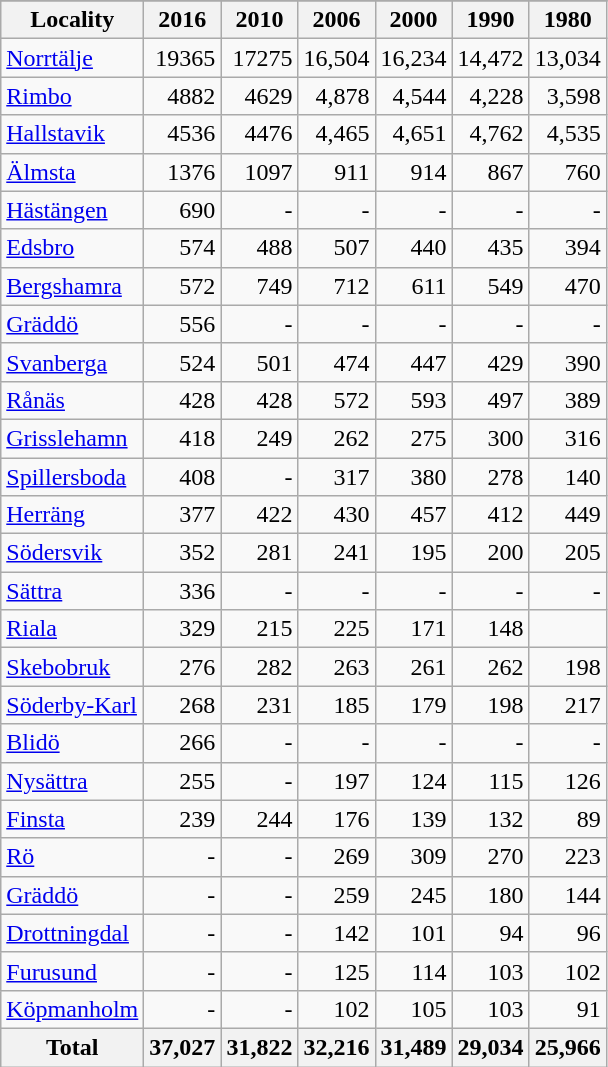<table class="wikitable sortable">
<tr>
</tr>
<tr>
<th>Locality</th>
<th>2016</th>
<th>2010</th>
<th>2006</th>
<th>2000</th>
<th>1990</th>
<th>1980</th>
</tr>
<tr align="right">
<td align="left"><a href='#'>Norrtälje</a></td>
<td>19365</td>
<td>17275</td>
<td>16,504</td>
<td>16,234</td>
<td>14,472</td>
<td>13,034</td>
</tr>
<tr align="right">
<td align="left"><a href='#'>Rimbo</a></td>
<td>4882</td>
<td>4629</td>
<td>4,878</td>
<td>4,544</td>
<td>4,228</td>
<td>3,598</td>
</tr>
<tr align="right">
<td align="left"><a href='#'>Hallstavik</a></td>
<td>4536</td>
<td>4476</td>
<td>4,465</td>
<td>4,651</td>
<td>4,762</td>
<td>4,535</td>
</tr>
<tr align="right">
<td align="left"><a href='#'>Älmsta</a></td>
<td>1376</td>
<td>1097</td>
<td>911</td>
<td>914</td>
<td>867</td>
<td>760</td>
</tr>
<tr align="right">
<td align="left"><a href='#'>Hästängen</a></td>
<td>690</td>
<td>-</td>
<td>-</td>
<td>-</td>
<td>-</td>
<td>-</td>
</tr>
<tr align="right">
<td align="left"><a href='#'>Edsbro</a></td>
<td>574</td>
<td>488</td>
<td>507</td>
<td>440</td>
<td>435</td>
<td>394</td>
</tr>
<tr align="right">
<td align="left"><a href='#'>Bergshamra</a></td>
<td>572</td>
<td>749</td>
<td>712</td>
<td>611</td>
<td>549</td>
<td>470</td>
</tr>
<tr align="right">
<td align="left"><a href='#'>Gräddö</a></td>
<td>556</td>
<td>-</td>
<td>-</td>
<td>-</td>
<td>-</td>
<td>-</td>
</tr>
<tr align="right">
<td align="left"><a href='#'>Svanberga</a></td>
<td>524</td>
<td>501</td>
<td>474</td>
<td>447</td>
<td>429</td>
<td>390</td>
</tr>
<tr align="right">
<td align="left"><a href='#'>Rånäs</a></td>
<td>428</td>
<td>428</td>
<td>572</td>
<td>593</td>
<td>497</td>
<td>389</td>
</tr>
<tr align="right">
<td align="left"><a href='#'>Grisslehamn</a></td>
<td>418</td>
<td>249</td>
<td>262</td>
<td>275</td>
<td>300</td>
<td>316</td>
</tr>
<tr align="right">
<td align="left"><a href='#'>Spillersboda</a></td>
<td>408</td>
<td>-</td>
<td>317</td>
<td>380</td>
<td>278</td>
<td>140</td>
</tr>
<tr align="right">
<td align="left"><a href='#'>Herräng</a></td>
<td>377</td>
<td>422</td>
<td>430</td>
<td>457</td>
<td>412</td>
<td>449</td>
</tr>
<tr align="right">
<td align="left"><a href='#'>Södersvik</a></td>
<td>352</td>
<td>281</td>
<td>241</td>
<td>195</td>
<td>200</td>
<td>205</td>
</tr>
<tr align="right">
<td align="left"><a href='#'>Sättra</a></td>
<td>336</td>
<td>-</td>
<td>-</td>
<td>-</td>
<td>-</td>
<td>-</td>
</tr>
<tr align="right">
<td align="left"><a href='#'>Riala</a></td>
<td>329</td>
<td>215</td>
<td>225</td>
<td>171</td>
<td>148</td>
<td></td>
</tr>
<tr align="right">
<td align="left"><a href='#'>Skebobruk</a></td>
<td>276</td>
<td>282</td>
<td>263</td>
<td>261</td>
<td>262</td>
<td>198</td>
</tr>
<tr align="right">
<td align="left"><a href='#'>Söderby-Karl</a></td>
<td>268</td>
<td>231</td>
<td>185</td>
<td>179</td>
<td>198</td>
<td>217</td>
</tr>
<tr align="right">
<td align="left"><a href='#'>Blidö</a></td>
<td>266</td>
<td>-</td>
<td>-</td>
<td>-</td>
<td>-</td>
<td>-</td>
</tr>
<tr align="right">
<td align="left"><a href='#'>Nysättra</a></td>
<td>255</td>
<td>-</td>
<td>197</td>
<td>124</td>
<td>115</td>
<td>126</td>
</tr>
<tr align="right">
<td align="left"><a href='#'>Finsta</a></td>
<td>239</td>
<td>244</td>
<td>176</td>
<td>139</td>
<td>132</td>
<td>89</td>
</tr>
<tr align="right">
<td align="left"><a href='#'>Rö</a></td>
<td>-</td>
<td>-</td>
<td>269</td>
<td>309</td>
<td>270</td>
<td>223</td>
</tr>
<tr align="right">
<td align="left"><a href='#'>Gräddö</a></td>
<td>-</td>
<td>-</td>
<td>259</td>
<td>245</td>
<td>180</td>
<td>144</td>
</tr>
<tr align="right">
<td align="left"><a href='#'>Drottningdal</a></td>
<td>-</td>
<td>-</td>
<td>142</td>
<td>101</td>
<td>94</td>
<td>96</td>
</tr>
<tr align="right">
<td align="left"><a href='#'>Furusund</a></td>
<td>-</td>
<td>-</td>
<td>125</td>
<td>114</td>
<td>103</td>
<td>102</td>
</tr>
<tr align="right">
<td align="left"><a href='#'>Köpmanholm</a></td>
<td>-</td>
<td>-</td>
<td>102</td>
<td>105</td>
<td>103</td>
<td>91</td>
</tr>
<tr class="sortbottom">
<th>Total</th>
<th>37,027</th>
<th>31,822</th>
<th>32,216</th>
<th>31,489</th>
<th>29,034</th>
<th>25,966</th>
</tr>
</table>
